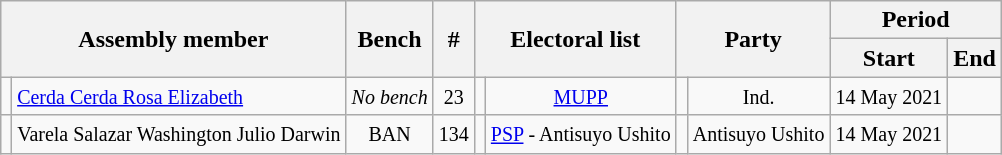<table class="wikitable sortable" style="text-align:center; margin:auto;">
<tr>
<th colspan="2" rowspan="2">Assembly member</th>
<th rowspan="2">Bench</th>
<th rowspan="2">#</th>
<th colspan="2" rowspan="2">Electoral list</th>
<th colspan="2" rowspan="2">Party</th>
<th colspan="2">Period</th>
</tr>
<tr>
<th>Start</th>
<th>End</th>
</tr>
<tr>
<td></td>
<td align="left"><small><a href='#'>Cerda Cerda Rosa Elizabeth</a></small></td>
<td><em><small>No bench</small></em></td>
<td><small>23</small></td>
<td></td>
<td><small><a href='#'>MUPP</a></small></td>
<td></td>
<td><small>Ind.</small></td>
<td><small>14 May 2021</small></td>
<td></td>
</tr>
<tr>
<td></td>
<td align="left"><small>Varela Salazar Washington Julio Darwin</small></td>
<td><small>BAN</small></td>
<td><small>134</small></td>
<td></td>
<td><small><a href='#'>PSP</a> - Antisuyo Ushito</small></td>
<td></td>
<td><small>Antisuyo Ushito</small></td>
<td><small>14 May 2021</small></td>
<td></td>
</tr>
</table>
